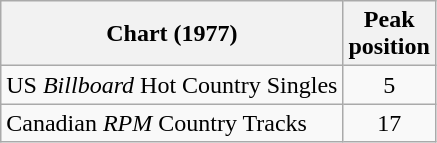<table class="wikitable sortable">
<tr>
<th>Chart (1977)</th>
<th>Peak<br>position</th>
</tr>
<tr>
<td>US <em>Billboard</em> Hot Country Singles</td>
<td align="center">5</td>
</tr>
<tr>
<td>Canadian <em>RPM</em> Country Tracks</td>
<td align="center">17</td>
</tr>
</table>
